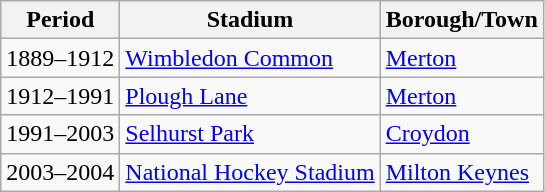<table class="wikitable">
<tr>
<th>Period</th>
<th>Stadium</th>
<th>Borough/Town</th>
</tr>
<tr>
<td>1889–1912</td>
<td><a href='#'>Wimbledon Common</a></td>
<td><a href='#'>Merton</a></td>
</tr>
<tr>
<td>1912–1991</td>
<td><a href='#'>Plough Lane</a></td>
<td><a href='#'>Merton</a></td>
</tr>
<tr>
<td>1991–2003</td>
<td><a href='#'>Selhurst Park</a></td>
<td><a href='#'>Croydon</a></td>
</tr>
<tr>
<td>2003–2004</td>
<td><a href='#'>National Hockey Stadium</a></td>
<td><a href='#'>Milton Keynes</a></td>
</tr>
</table>
